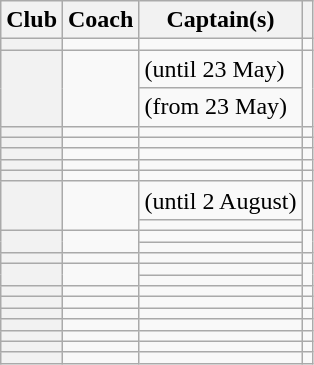<table class="wikitable plainrowheaders sortable">
<tr>
<th scope="col">Club</th>
<th scope="col">Coach</th>
<th scope="col">Captain(s)</th>
<th scope="col" class="unsortable"></th>
</tr>
<tr>
<th scope="row"></th>
<td></td>
<td></td>
<td align=center></td>
</tr>
<tr>
<th scope="row" rowspan=2></th>
<td rowspan=2></td>
<td> (until 23 May)</td>
<td rowspan=2 align=center></td>
</tr>
<tr>
<td> (from 23 May)</td>
</tr>
<tr>
<th scope="row"></th>
<td></td>
<td></td>
<td align=center></td>
</tr>
<tr>
<th scope="row"></th>
<td></td>
<td></td>
<td align=center></td>
</tr>
<tr>
<th scope="row"></th>
<td></td>
<td></td>
<td align=center></td>
</tr>
<tr>
<th scope="row"></th>
<td></td>
<td></td>
<td align=center></td>
</tr>
<tr>
<th scope="row"></th>
<td></td>
<td></td>
<td align=center></td>
</tr>
<tr>
<th scope="row" rowspan=2></th>
<td rowspan=2></td>
<td> (until 2 August)</td>
<td rowspan=2 align=center></td>
</tr>
<tr>
<td></td>
</tr>
<tr>
<th scope="row" rowspan=2></th>
<td rowspan=2></td>
<td></td>
<td rowspan=2 align=center></td>
</tr>
<tr>
<td></td>
</tr>
<tr>
<th scope="row"></th>
<td></td>
<td></td>
<td align=center></td>
</tr>
<tr>
<th scope="row" rowspan=2></th>
<td rowspan=2></td>
<td></td>
<td rowspan=2 align=center></td>
</tr>
<tr>
<td></td>
</tr>
<tr>
<th scope="row"></th>
<td></td>
<td></td>
<td align=center></td>
</tr>
<tr>
<th scope="row"></th>
<td></td>
<td></td>
<td align=center></td>
</tr>
<tr>
<th scope="row"></th>
<td></td>
<td></td>
<td align=center></td>
</tr>
<tr>
<th scope="row"></th>
<td></td>
<td></td>
<td align=center></td>
</tr>
<tr>
<th scope="row"></th>
<td></td>
<td></td>
<td align=center></td>
</tr>
<tr>
<th scope="row"></th>
<td></td>
<td></td>
<td align=center></td>
</tr>
<tr>
<th scope="row"></th>
<td></td>
<td></td>
<td align=center></td>
</tr>
</table>
